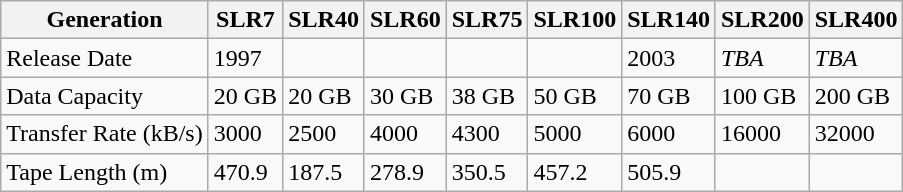<table class="wikitable" style="margin-left: 1em;">
<tr>
<th>Generation</th>
<th>SLR7</th>
<th>SLR40</th>
<th>SLR60</th>
<th>SLR75</th>
<th>SLR100</th>
<th>SLR140</th>
<th>SLR200</th>
<th>SLR400</th>
</tr>
<tr>
<td>Release Date</td>
<td>1997</td>
<td></td>
<td></td>
<td></td>
<td></td>
<td>2003</td>
<td><em>TBA</em></td>
<td><em>TBA</em></td>
</tr>
<tr>
<td>Data Capacity</td>
<td>20 GB</td>
<td>20 GB</td>
<td>30 GB</td>
<td>38 GB</td>
<td>50 GB</td>
<td>70 GB</td>
<td>100 GB</td>
<td>200 GB</td>
</tr>
<tr>
<td>Transfer Rate (kB/s)</td>
<td>3000</td>
<td>2500</td>
<td>4000</td>
<td>4300</td>
<td>5000</td>
<td>6000</td>
<td>16000</td>
<td>32000</td>
</tr>
<tr>
<td>Tape Length (m)</td>
<td>470.9</td>
<td>187.5</td>
<td>278.9</td>
<td>350.5</td>
<td>457.2</td>
<td>505.9</td>
<td></td>
<td></td>
</tr>
</table>
